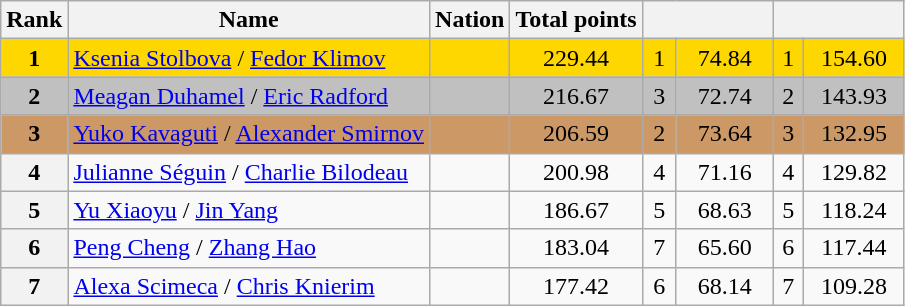<table class="wikitable sortable">
<tr>
<th>Rank</th>
<th>Name</th>
<th>Nation</th>
<th>Total points</th>
<th colspan="2" width="80px"></th>
<th colspan="2" width="80px"></th>
</tr>
<tr bgcolor="gold">
<td align="center"><strong>1</strong></td>
<td><a href='#'>Ksenia Stolbova</a> / <a href='#'>Fedor Klimov</a></td>
<td></td>
<td align="center">229.44</td>
<td align="center">1</td>
<td align="center">74.84</td>
<td align="center">1</td>
<td align="center">154.60</td>
</tr>
<tr bgcolor="silver">
<td align="center"><strong>2</strong></td>
<td><a href='#'>Meagan Duhamel</a> / <a href='#'>Eric Radford</a></td>
<td></td>
<td align="center">216.67</td>
<td align="center">3</td>
<td align="center">72.74</td>
<td align="center">2</td>
<td align="center">143.93</td>
</tr>
<tr bgcolor="cc9966">
<td align="center"><strong>3</strong></td>
<td><a href='#'>Yuko Kavaguti</a> / <a href='#'>Alexander Smirnov</a></td>
<td></td>
<td align="center">206.59</td>
<td align="center">2</td>
<td align="center">73.64</td>
<td align="center">3</td>
<td align="center">132.95</td>
</tr>
<tr>
<th>4</th>
<td><a href='#'>Julianne Séguin</a> / <a href='#'>Charlie Bilodeau</a></td>
<td></td>
<td align="center">200.98</td>
<td align="center">4</td>
<td align="center">71.16</td>
<td align="center">4</td>
<td align="center">129.82</td>
</tr>
<tr>
<th>5</th>
<td><a href='#'>Yu Xiaoyu</a> / <a href='#'>Jin Yang</a></td>
<td></td>
<td align="center">186.67</td>
<td align="center">5</td>
<td align="center">68.63</td>
<td align="center">5</td>
<td align="center">118.24</td>
</tr>
<tr>
<th>6</th>
<td><a href='#'>Peng Cheng</a> / <a href='#'>Zhang Hao</a></td>
<td></td>
<td align="center">183.04</td>
<td align="center">7</td>
<td align="center">65.60</td>
<td align="center">6</td>
<td align="center">117.44</td>
</tr>
<tr>
<th>7</th>
<td><a href='#'>Alexa Scimeca</a> / <a href='#'>Chris Knierim</a></td>
<td></td>
<td align="center">177.42</td>
<td align="center">6</td>
<td align="center">68.14</td>
<td align="center">7</td>
<td align="center">109.28</td>
</tr>
</table>
